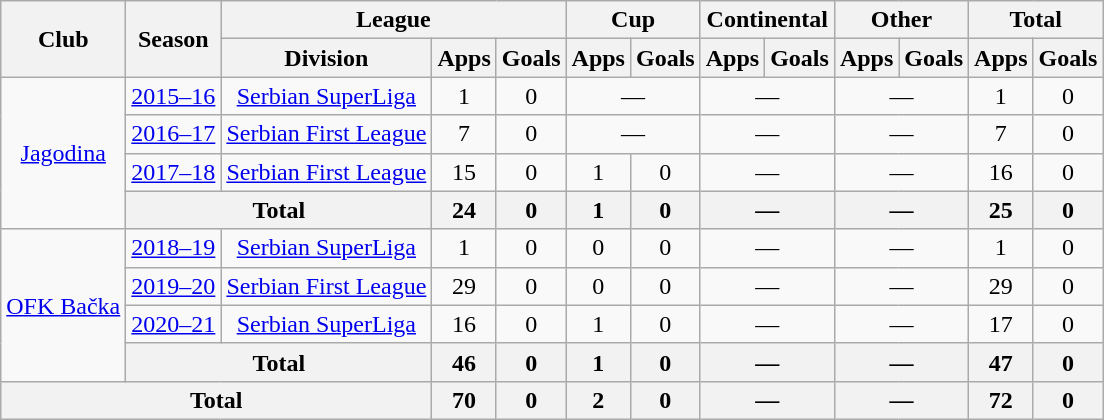<table class="wikitable" style="text-align:center">
<tr>
<th rowspan="2">Club</th>
<th rowspan="2">Season</th>
<th colspan="3">League</th>
<th colspan="2">Cup</th>
<th colspan="2">Continental</th>
<th colspan="2">Other</th>
<th colspan="2">Total</th>
</tr>
<tr>
<th>Division</th>
<th>Apps</th>
<th>Goals</th>
<th>Apps</th>
<th>Goals</th>
<th>Apps</th>
<th>Goals</th>
<th>Apps</th>
<th>Goals</th>
<th>Apps</th>
<th>Goals</th>
</tr>
<tr>
<td rowspan="4"><a href='#'>Jagodina</a></td>
<td><a href='#'>2015–16</a></td>
<td><a href='#'>Serbian SuperLiga</a></td>
<td>1</td>
<td>0</td>
<td colspan="2">—</td>
<td colspan="2">—</td>
<td colspan="2">—</td>
<td>1</td>
<td>0</td>
</tr>
<tr>
<td><a href='#'>2016–17</a></td>
<td><a href='#'>Serbian First League</a></td>
<td>7</td>
<td>0</td>
<td colspan="2">—</td>
<td colspan="2">—</td>
<td colspan="2">—</td>
<td>7</td>
<td>0</td>
</tr>
<tr>
<td><a href='#'>2017–18</a></td>
<td><a href='#'>Serbian First League</a></td>
<td>15</td>
<td>0</td>
<td>1</td>
<td>0</td>
<td colspan="2">—</td>
<td colspan="2">—</td>
<td>16</td>
<td>0</td>
</tr>
<tr>
<th colspan="2">Total</th>
<th>24</th>
<th>0</th>
<th>1</th>
<th>0</th>
<th colspan="2">—</th>
<th colspan="2">—</th>
<th>25</th>
<th>0</th>
</tr>
<tr>
<td rowspan="4"><a href='#'>OFK Bačka</a></td>
<td><a href='#'>2018–19</a></td>
<td><a href='#'>Serbian SuperLiga</a></td>
<td>1</td>
<td>0</td>
<td>0</td>
<td>0</td>
<td colspan="2">—</td>
<td colspan="2">—</td>
<td>1</td>
<td>0</td>
</tr>
<tr>
<td><a href='#'>2019–20</a></td>
<td><a href='#'>Serbian First League</a></td>
<td>29</td>
<td>0</td>
<td>0</td>
<td>0</td>
<td colspan="2">—</td>
<td colspan="2">—</td>
<td>29</td>
<td>0</td>
</tr>
<tr>
<td><a href='#'>2020–21</a></td>
<td><a href='#'>Serbian SuperLiga</a></td>
<td>16</td>
<td>0</td>
<td>1</td>
<td>0</td>
<td colspan="2">—</td>
<td colspan="2">—</td>
<td>17</td>
<td>0</td>
</tr>
<tr>
<th colspan="2">Total</th>
<th>46</th>
<th>0</th>
<th>1</th>
<th>0</th>
<th colspan="2">—</th>
<th colspan="2">—</th>
<th>47</th>
<th>0</th>
</tr>
<tr>
<th colspan="3">Total</th>
<th>70</th>
<th>0</th>
<th>2</th>
<th>0</th>
<th colspan="2">—</th>
<th colspan="2">—</th>
<th>72</th>
<th>0</th>
</tr>
</table>
